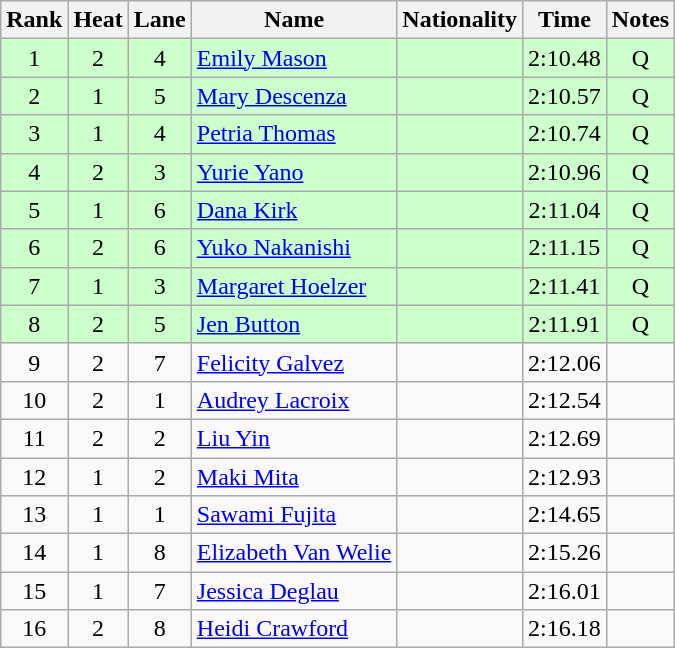<table class="wikitable sortable" style="text-align:center">
<tr>
<th>Rank</th>
<th>Heat</th>
<th>Lane</th>
<th>Name</th>
<th>Nationality</th>
<th>Time</th>
<th>Notes</th>
</tr>
<tr bgcolor=ccffcc>
<td>1</td>
<td>2</td>
<td>4</td>
<td align=left><a href='#'>Emily Mason</a></td>
<td align=left></td>
<td>2:10.48</td>
<td>Q</td>
</tr>
<tr bgcolor=ccffcc>
<td>2</td>
<td>1</td>
<td>5</td>
<td align=left><a href='#'>Mary Descenza</a></td>
<td align=left></td>
<td>2:10.57</td>
<td>Q</td>
</tr>
<tr bgcolor=ccffcc>
<td>3</td>
<td>1</td>
<td>4</td>
<td align=left><a href='#'>Petria Thomas</a></td>
<td align=left></td>
<td>2:10.74</td>
<td>Q</td>
</tr>
<tr bgcolor=ccffcc>
<td>4</td>
<td>2</td>
<td>3</td>
<td align=left><a href='#'>Yurie Yano</a></td>
<td align=left></td>
<td>2:10.96</td>
<td>Q</td>
</tr>
<tr bgcolor=ccffcc>
<td>5</td>
<td>1</td>
<td>6</td>
<td align=left><a href='#'>Dana Kirk</a></td>
<td align=left></td>
<td>2:11.04</td>
<td>Q</td>
</tr>
<tr bgcolor=ccffcc>
<td>6</td>
<td>2</td>
<td>6</td>
<td align=left><a href='#'>Yuko Nakanishi</a></td>
<td align=left></td>
<td>2:11.15</td>
<td>Q</td>
</tr>
<tr bgcolor=ccffcc>
<td>7</td>
<td>1</td>
<td>3</td>
<td align=left><a href='#'>Margaret Hoelzer</a></td>
<td align=left></td>
<td>2:11.41</td>
<td>Q</td>
</tr>
<tr bgcolor=ccffcc>
<td>8</td>
<td>2</td>
<td>5</td>
<td align=left><a href='#'>Jen Button</a></td>
<td align=left></td>
<td>2:11.91</td>
<td>Q</td>
</tr>
<tr>
<td>9</td>
<td>2</td>
<td>7</td>
<td align=left><a href='#'>Felicity Galvez</a></td>
<td align=left></td>
<td>2:12.06</td>
<td></td>
</tr>
<tr>
<td>10</td>
<td>2</td>
<td>1</td>
<td align=left><a href='#'>Audrey Lacroix</a></td>
<td align=left></td>
<td>2:12.54</td>
<td></td>
</tr>
<tr>
<td>11</td>
<td>2</td>
<td>2</td>
<td align=left><a href='#'>Liu Yin</a></td>
<td align=left></td>
<td>2:12.69</td>
<td></td>
</tr>
<tr>
<td>12</td>
<td>1</td>
<td>2</td>
<td align=left><a href='#'>Maki Mita</a></td>
<td align=left></td>
<td>2:12.93</td>
<td></td>
</tr>
<tr>
<td>13</td>
<td>1</td>
<td>1</td>
<td align=left><a href='#'>Sawami Fujita</a></td>
<td align=left></td>
<td>2:14.65</td>
<td></td>
</tr>
<tr>
<td>14</td>
<td>1</td>
<td>8</td>
<td align=left><a href='#'>Elizabeth Van Welie</a></td>
<td align=left></td>
<td>2:15.26</td>
<td></td>
</tr>
<tr>
<td>15</td>
<td>1</td>
<td>7</td>
<td align=left><a href='#'>Jessica Deglau</a></td>
<td align=left></td>
<td>2:16.01</td>
<td></td>
</tr>
<tr>
<td>16</td>
<td>2</td>
<td>8</td>
<td align=left><a href='#'>Heidi Crawford</a></td>
<td align=left></td>
<td>2:16.18</td>
<td></td>
</tr>
</table>
